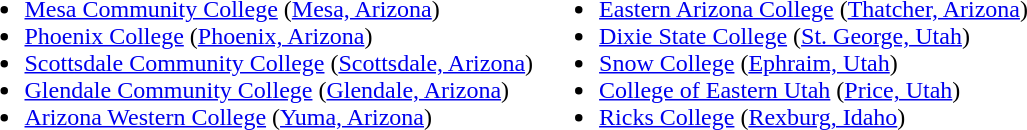<table>
<tr>
<td valign="top"><br><ul><li><a href='#'>Mesa Community College</a> (<a href='#'>Mesa, Arizona</a>)</li><li><a href='#'>Phoenix College</a> (<a href='#'>Phoenix, Arizona</a>)</li><li><a href='#'>Scottsdale Community College</a> (<a href='#'>Scottsdale, Arizona</a>)</li><li><a href='#'>Glendale Community College</a> (<a href='#'>Glendale, Arizona</a>)</li><li><a href='#'>Arizona Western College</a> (<a href='#'>Yuma, Arizona</a>)</li></ul></td>
<td valign="top"><br><ul><li><a href='#'>Eastern Arizona College</a> (<a href='#'>Thatcher, Arizona</a>)</li><li><a href='#'>Dixie State College</a> (<a href='#'>St. George, Utah</a>)</li><li><a href='#'>Snow College</a> (<a href='#'>Ephraim, Utah</a>)</li><li><a href='#'>College of Eastern Utah</a> (<a href='#'>Price, Utah</a>)</li><li><a href='#'>Ricks College</a> (<a href='#'>Rexburg, Idaho</a>)</li></ul></td>
</tr>
</table>
